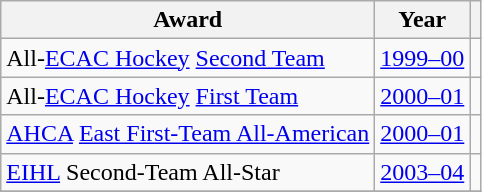<table class="wikitable">
<tr>
<th>Award</th>
<th>Year</th>
<th></th>
</tr>
<tr>
<td>All-<a href='#'>ECAC Hockey</a> <a href='#'>Second Team</a></td>
<td><a href='#'>1999–00</a></td>
<td></td>
</tr>
<tr>
<td>All-<a href='#'>ECAC Hockey</a> <a href='#'>First Team</a></td>
<td><a href='#'>2000–01</a></td>
<td></td>
</tr>
<tr>
<td><a href='#'>AHCA</a> <a href='#'>East First-Team All-American</a></td>
<td><a href='#'>2000–01</a></td>
<td></td>
</tr>
<tr>
<td><a href='#'>EIHL</a> Second-Team All-Star</td>
<td><a href='#'>2003–04</a></td>
<td></td>
</tr>
<tr>
</tr>
</table>
